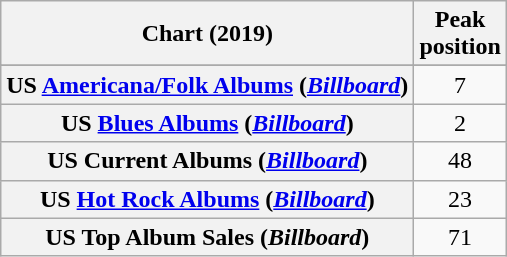<table class="wikitable sortable plainrowheaders" style="text-align:center">
<tr>
<th scope="col">Chart (2019)</th>
<th scope="col">Peak<br>position</th>
</tr>
<tr>
</tr>
<tr>
<th scope="row">US <a href='#'>Americana/Folk Albums</a> (<a href='#'><em>Billboard</em></a>)</th>
<td>7</td>
</tr>
<tr>
<th scope="row">US <a href='#'>Blues Albums</a> (<a href='#'><em>Billboard</em></a>)</th>
<td>2</td>
</tr>
<tr>
<th scope="row">US Current Albums (<a href='#'><em>Billboard</em></a>)</th>
<td>48</td>
</tr>
<tr>
<th scope="row">US <a href='#'>Hot Rock Albums</a> (<a href='#'><em>Billboard</em></a>)</th>
<td>23</td>
</tr>
<tr>
<th scope="row">US Top Album Sales (<em>Billboard</em>)</th>
<td>71</td>
</tr>
</table>
